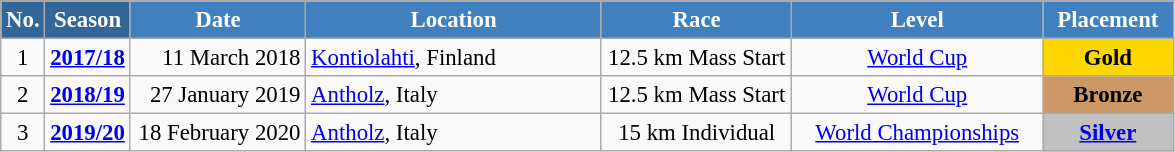<table class="wikitable" style="text-align:center; font-size:95%;">
<tr style="background:#efefef;">
<th style="background-color:#369; color:white;">No.</th>
<th style="background-color:#369; color:white;">Season</th>
<th style="background-color:#4180be; color:white; width:110px;">Date</th>
<th style="background-color:#4180be; color:white; width:190px;">Location</th>
<th style="background-color:#4180be; color:white; width:120px;">Race</th>
<th style="background-color:#4180be; color:white; width:160px;">Level</th>
<th style="background-color:#4180be; color:white; width:80px;">Placement</th>
</tr>
<tr>
<td>1</td>
<td><strong><a href='#'>2017/18</a></strong></td>
<td align=right>11 March 2018</td>
<td align=left> <a href='#'>Kontiolahti</a>, Finland</td>
<td>12.5 km Mass Start</td>
<td><a href='#'>World Cup</a></td>
<td align=center bgcolor="gold"><strong>Gold</strong></td>
</tr>
<tr>
<td>2</td>
<td><strong><a href='#'>2018/19</a></strong></td>
<td align=right>27 January 2019</td>
<td align=left> <a href='#'>Antholz</a>, Italy</td>
<td>12.5 km Mass Start</td>
<td><a href='#'>World Cup</a></td>
<td align=center bgcolor="#cc9966"><strong>Bronze</strong></td>
</tr>
<tr>
<td>3</td>
<td><strong><a href='#'>2019/20</a></strong></td>
<td align=right>18 February 2020</td>
<td align=left> <a href='#'>Antholz</a>, Italy</td>
<td>15 km Individual</td>
<td><a href='#'>World Championships</a></td>
<td align=center bgcolor="silver"><strong><a href='#'>Silver</a></strong></td>
</tr>
</table>
